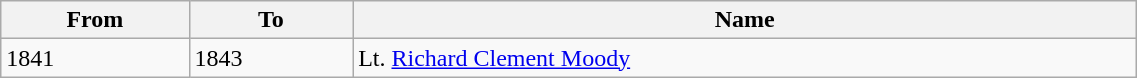<table class="wikitable" style="width:60%">
<tr>
<th>From</th>
<th>To</th>
<th>Name</th>
</tr>
<tr>
<td>1841</td>
<td>1843</td>
<td>Lt. <a href='#'>Richard Clement Moody</a></td>
</tr>
</table>
